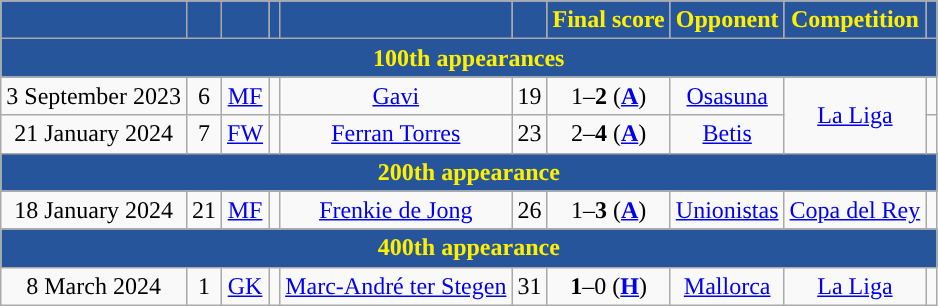<table class="wikitable" style="text-align:center">
<tr>
<th style="background:#26559B;color:#FFF000;"></th>
<th style="background:#26559B;color:#FFF000;"></th>
<th style="background:#26559B;color:#FFF000;"></th>
<th style="background:#26559B;color:#FFF000;"></th>
<th style="background:#26559B;color:#FFF000;"></th>
<th style="background:#26559B;color:#FFF000;"></th>
<th style="background:#26559B;color:#FFF000;">Final score</th>
<th style="background:#26559B;color:#FFF000;">Opponent</th>
<th style="background:#26559B;color:#FFF000;">Competition</th>
<th style="background:#26559B;color:#FFF000;"></th>
</tr>
<tr>
<th colspan=10 style="background:#26559B;color:#FFF000;">100th appearances</th>
</tr>
<tr>
<td>3 September 2023</td>
<td>6</td>
<td><a href='#'>MF</a></td>
<td></td>
<td><a href='#'>Gavi</a></td>
<td>19</td>
<td>1–<strong>2</strong> (<a href='#'><strong>A</strong></a>)</td>
<td><a href='#'>Osasuna</a></td>
<td rowspan=2><a href='#'>La Liga</a></td>
<td></td>
</tr>
<tr>
<td>21 January 2024</td>
<td>7</td>
<td><a href='#'>FW</a></td>
<td></td>
<td><a href='#'>Ferran Torres</a></td>
<td>23</td>
<td>2–<strong>4</strong> (<a href='#'><strong>A</strong></a>)</td>
<td><a href='#'>Betis</a></td>
<td></td>
</tr>
<tr>
<th colspan=10 style="background:#26559B;color:#FFF000;">200th appearance</th>
</tr>
<tr>
<td>18 January 2024</td>
<td>21</td>
<td><a href='#'>MF</a></td>
<td></td>
<td><a href='#'>Frenkie de Jong</a></td>
<td>26</td>
<td>1–<strong>3</strong> (<a href='#'><strong>A</strong></a>)</td>
<td><a href='#'>Unionistas</a></td>
<td><a href='#'>Copa del Rey</a></td>
<td></td>
</tr>
<tr>
<th colspan=10 style="background:#26559B;color:#FFF000;">400th appearance</th>
</tr>
<tr>
<td>8 March 2024</td>
<td>1</td>
<td><a href='#'>GK</a></td>
<td></td>
<td><a href='#'>Marc-André ter Stegen</a></td>
<td>31</td>
<td><strong>1</strong>–0 (<a href='#'><strong>H</strong></a>)</td>
<td><a href='#'>Mallorca</a></td>
<td><a href='#'>La Liga</a></td>
<td></td>
</tr>
</table>
